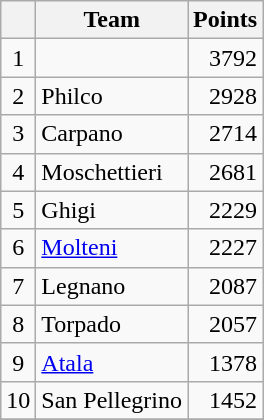<table class="wikitable">
<tr>
<th></th>
<th>Team</th>
<th>Points</th>
</tr>
<tr>
<td style="text-align:center">1</td>
<td></td>
<td align="right">3792</td>
</tr>
<tr>
<td style="text-align:center">2</td>
<td>Philco</td>
<td align="right">2928</td>
</tr>
<tr>
<td style="text-align:center">3</td>
<td>Carpano</td>
<td align="right">2714</td>
</tr>
<tr>
<td style="text-align:center">4</td>
<td>Moschettieri</td>
<td align="right">2681</td>
</tr>
<tr>
<td style="text-align:center">5</td>
<td>Ghigi</td>
<td align="right">2229</td>
</tr>
<tr>
<td style="text-align:center">6</td>
<td><a href='#'>Molteni</a></td>
<td align="right">2227</td>
</tr>
<tr>
<td style="text-align:center">7</td>
<td>Legnano</td>
<td align="right">2087</td>
</tr>
<tr>
<td style="text-align:center">8</td>
<td>Torpado</td>
<td align="right">2057</td>
</tr>
<tr>
<td style="text-align:center">9</td>
<td><a href='#'>Atala</a></td>
<td align="right">1378</td>
</tr>
<tr>
<td style="text-align:center">10</td>
<td>San Pellegrino</td>
<td align="right">1452</td>
</tr>
<tr>
</tr>
</table>
